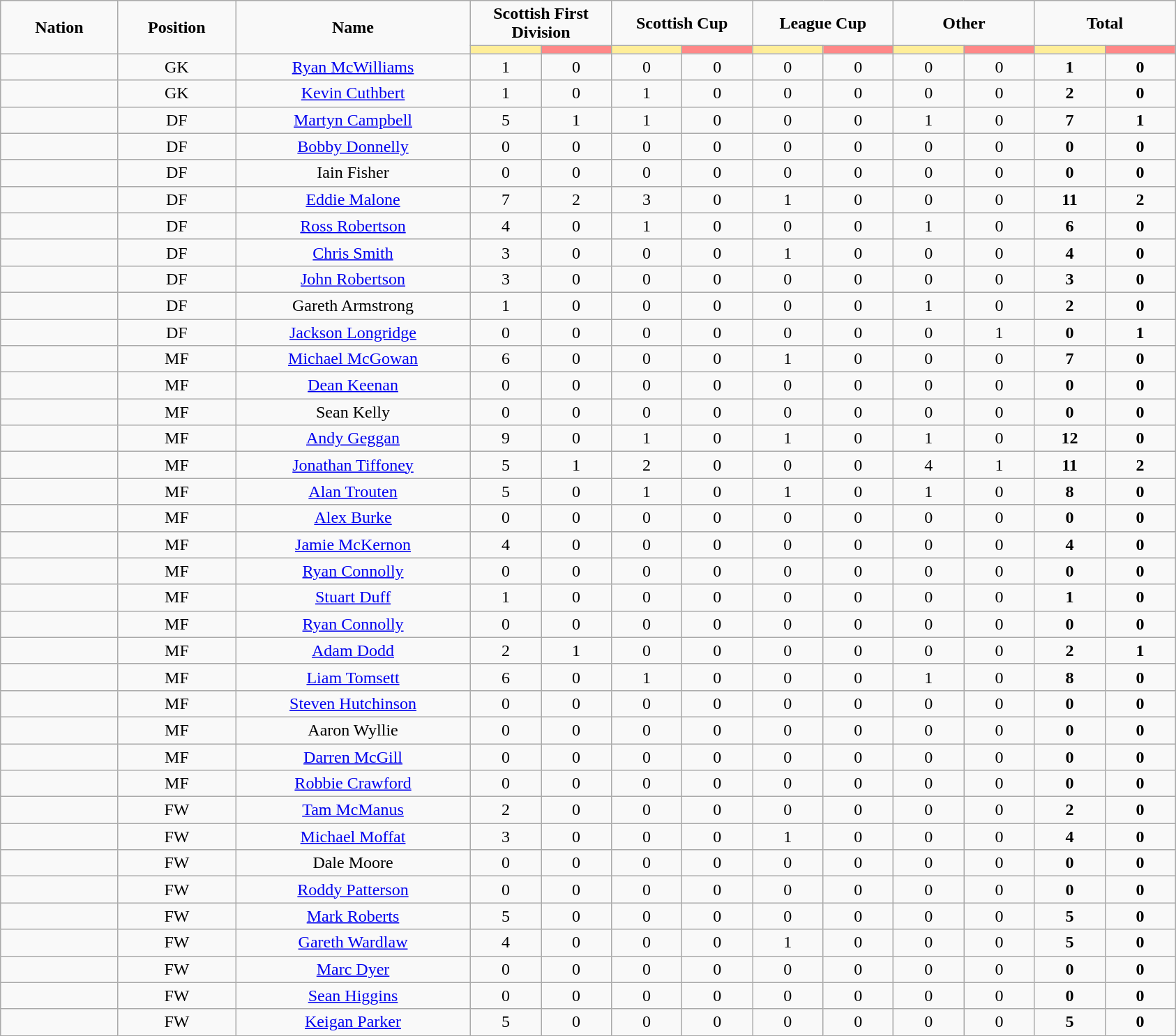<table class="wikitable" style="text-align:center;">
<tr style="text-align:center;">
<td rowspan="2"  style="width:10%; "><strong>Nation</strong></td>
<td rowspan="2"  style="width:10%; "><strong>Position</strong></td>
<td rowspan="2"  style="width:20%; "><strong>Name</strong></td>
<td colspan="2"><strong>Scottish First Division</strong></td>
<td colspan="2"><strong>Scottish Cup</strong></td>
<td colspan="2"><strong>League Cup</strong></td>
<td colspan="2"><strong>Other</strong></td>
<td colspan="2"><strong>Total </strong></td>
</tr>
<tr>
<th style="width:60px; background:#fe9;"></th>
<th style="width:60px; background:#ff8888;"></th>
<th style="width:60px; background:#fe9;"></th>
<th style="width:60px; background:#ff8888;"></th>
<th style="width:60px; background:#fe9;"></th>
<th style="width:60px; background:#ff8888;"></th>
<th style="width:60px; background:#fe9;"></th>
<th style="width:60px; background:#ff8888;"></th>
<th style="width:60px; background:#fe9;"></th>
<th style="width:60px; background:#ff8888;"></th>
</tr>
<tr>
<td></td>
<td>GK</td>
<td><a href='#'>Ryan McWilliams</a></td>
<td>1</td>
<td>0</td>
<td>0</td>
<td>0</td>
<td>0</td>
<td>0</td>
<td>0</td>
<td>0</td>
<td><strong>1</strong></td>
<td><strong>0</strong></td>
</tr>
<tr>
<td></td>
<td>GK</td>
<td><a href='#'>Kevin Cuthbert</a></td>
<td>1</td>
<td>0</td>
<td>1</td>
<td>0</td>
<td>0</td>
<td>0</td>
<td>0</td>
<td>0</td>
<td><strong>2</strong></td>
<td><strong>0</strong></td>
</tr>
<tr>
<td></td>
<td>DF</td>
<td><a href='#'>Martyn Campbell</a></td>
<td>5</td>
<td>1</td>
<td>1</td>
<td>0</td>
<td>0</td>
<td>0</td>
<td>1</td>
<td>0</td>
<td><strong>7</strong></td>
<td><strong>1</strong></td>
</tr>
<tr>
<td></td>
<td>DF</td>
<td><a href='#'>Bobby Donnelly</a></td>
<td>0</td>
<td>0</td>
<td>0</td>
<td>0</td>
<td>0</td>
<td>0</td>
<td>0</td>
<td>0</td>
<td><strong>0</strong></td>
<td><strong>0</strong></td>
</tr>
<tr>
<td></td>
<td>DF</td>
<td>Iain Fisher</td>
<td>0</td>
<td>0</td>
<td>0</td>
<td>0</td>
<td>0</td>
<td>0</td>
<td>0</td>
<td>0</td>
<td><strong>0</strong></td>
<td><strong>0</strong></td>
</tr>
<tr>
<td></td>
<td>DF</td>
<td><a href='#'>Eddie Malone</a></td>
<td>7</td>
<td>2</td>
<td>3</td>
<td>0</td>
<td>1</td>
<td>0</td>
<td>0</td>
<td>0</td>
<td><strong>11</strong></td>
<td><strong>2</strong></td>
</tr>
<tr>
<td></td>
<td>DF</td>
<td><a href='#'>Ross Robertson</a></td>
<td>4</td>
<td>0</td>
<td>1</td>
<td>0</td>
<td>0</td>
<td>0</td>
<td>1</td>
<td>0</td>
<td><strong>6</strong></td>
<td><strong>0</strong></td>
</tr>
<tr>
<td></td>
<td>DF</td>
<td><a href='#'>Chris Smith</a></td>
<td>3</td>
<td>0</td>
<td>0</td>
<td>0</td>
<td>1</td>
<td>0</td>
<td>0</td>
<td>0</td>
<td><strong>4</strong></td>
<td><strong>0</strong></td>
</tr>
<tr>
<td></td>
<td>DF</td>
<td><a href='#'>John Robertson</a></td>
<td>3</td>
<td>0</td>
<td>0</td>
<td>0</td>
<td>0</td>
<td>0</td>
<td>0</td>
<td>0</td>
<td><strong>3</strong></td>
<td><strong>0</strong></td>
</tr>
<tr>
<td></td>
<td>DF</td>
<td>Gareth Armstrong</td>
<td>1</td>
<td>0</td>
<td>0</td>
<td>0</td>
<td>0</td>
<td>0</td>
<td>1</td>
<td>0</td>
<td><strong>2</strong></td>
<td><strong>0</strong></td>
</tr>
<tr>
<td></td>
<td>DF</td>
<td><a href='#'>Jackson Longridge</a></td>
<td>0</td>
<td>0</td>
<td>0</td>
<td>0</td>
<td>0</td>
<td>0</td>
<td>0</td>
<td>1</td>
<td><strong>0</strong></td>
<td><strong>1</strong></td>
</tr>
<tr>
<td></td>
<td>MF</td>
<td><a href='#'>Michael McGowan</a></td>
<td>6</td>
<td>0</td>
<td>0</td>
<td>0</td>
<td>1</td>
<td>0</td>
<td>0</td>
<td>0</td>
<td><strong>7</strong></td>
<td><strong>0</strong></td>
</tr>
<tr>
<td></td>
<td>MF</td>
<td><a href='#'>Dean Keenan</a></td>
<td>0</td>
<td>0</td>
<td>0</td>
<td>0</td>
<td>0</td>
<td>0</td>
<td>0</td>
<td>0</td>
<td><strong>0</strong></td>
<td><strong>0</strong></td>
</tr>
<tr>
<td></td>
<td>MF</td>
<td>Sean Kelly</td>
<td>0</td>
<td>0</td>
<td>0</td>
<td>0</td>
<td>0</td>
<td>0</td>
<td>0</td>
<td>0</td>
<td><strong>0</strong></td>
<td><strong>0</strong></td>
</tr>
<tr>
<td></td>
<td>MF</td>
<td><a href='#'>Andy Geggan</a></td>
<td>9</td>
<td>0</td>
<td>1</td>
<td>0</td>
<td>1</td>
<td>0</td>
<td>1</td>
<td>0</td>
<td><strong>12</strong></td>
<td><strong>0</strong></td>
</tr>
<tr>
<td></td>
<td>MF</td>
<td><a href='#'>Jonathan Tiffoney</a></td>
<td>5</td>
<td>1</td>
<td>2</td>
<td>0</td>
<td>0</td>
<td>0</td>
<td>4</td>
<td>1</td>
<td><strong>11</strong></td>
<td><strong>2</strong></td>
</tr>
<tr>
<td></td>
<td>MF</td>
<td><a href='#'>Alan Trouten</a></td>
<td>5</td>
<td>0</td>
<td>1</td>
<td>0</td>
<td>1</td>
<td>0</td>
<td>1</td>
<td>0</td>
<td><strong>8</strong></td>
<td><strong>0</strong></td>
</tr>
<tr>
<td></td>
<td>MF</td>
<td><a href='#'>Alex Burke</a></td>
<td>0</td>
<td>0</td>
<td>0</td>
<td>0</td>
<td>0</td>
<td>0</td>
<td>0</td>
<td>0</td>
<td><strong>0</strong></td>
<td><strong>0</strong></td>
</tr>
<tr>
<td></td>
<td>MF</td>
<td><a href='#'>Jamie McKernon</a></td>
<td>4</td>
<td>0</td>
<td>0</td>
<td>0</td>
<td>0</td>
<td>0</td>
<td>0</td>
<td>0</td>
<td><strong>4</strong></td>
<td><strong>0</strong></td>
</tr>
<tr>
<td></td>
<td>MF</td>
<td><a href='#'>Ryan Connolly</a></td>
<td>0</td>
<td>0</td>
<td>0</td>
<td>0</td>
<td>0</td>
<td>0</td>
<td>0</td>
<td>0</td>
<td><strong>0</strong></td>
<td><strong>0</strong></td>
</tr>
<tr>
<td></td>
<td>MF</td>
<td><a href='#'>Stuart Duff</a></td>
<td>1</td>
<td>0</td>
<td>0</td>
<td>0</td>
<td>0</td>
<td>0</td>
<td>0</td>
<td>0</td>
<td><strong>1</strong></td>
<td><strong>0</strong></td>
</tr>
<tr>
<td></td>
<td>MF</td>
<td><a href='#'>Ryan Connolly</a></td>
<td>0</td>
<td>0</td>
<td>0</td>
<td>0</td>
<td>0</td>
<td>0</td>
<td>0</td>
<td>0</td>
<td><strong>0</strong></td>
<td><strong>0</strong></td>
</tr>
<tr>
<td></td>
<td>MF</td>
<td><a href='#'>Adam Dodd</a></td>
<td>2</td>
<td>1</td>
<td>0</td>
<td>0</td>
<td>0</td>
<td>0</td>
<td>0</td>
<td>0</td>
<td><strong>2</strong></td>
<td><strong>1</strong></td>
</tr>
<tr>
<td></td>
<td>MF</td>
<td><a href='#'>Liam Tomsett</a></td>
<td>6</td>
<td>0</td>
<td>1</td>
<td>0</td>
<td>0</td>
<td>0</td>
<td>1</td>
<td>0</td>
<td><strong>8</strong></td>
<td><strong>0</strong></td>
</tr>
<tr>
<td></td>
<td>MF</td>
<td><a href='#'>Steven Hutchinson</a></td>
<td>0</td>
<td>0</td>
<td>0</td>
<td>0</td>
<td>0</td>
<td>0</td>
<td>0</td>
<td>0</td>
<td><strong>0</strong></td>
<td><strong>0</strong></td>
</tr>
<tr>
<td></td>
<td>MF</td>
<td>Aaron Wyllie</td>
<td>0</td>
<td>0</td>
<td>0</td>
<td>0</td>
<td>0</td>
<td>0</td>
<td>0</td>
<td>0</td>
<td><strong>0</strong></td>
<td><strong>0</strong></td>
</tr>
<tr>
<td></td>
<td>MF</td>
<td><a href='#'>Darren McGill</a></td>
<td>0</td>
<td>0</td>
<td>0</td>
<td>0</td>
<td>0</td>
<td>0</td>
<td>0</td>
<td>0</td>
<td><strong>0</strong></td>
<td><strong>0</strong></td>
</tr>
<tr>
<td></td>
<td>MF</td>
<td><a href='#'>Robbie Crawford</a></td>
<td>0</td>
<td>0</td>
<td>0</td>
<td>0</td>
<td>0</td>
<td>0</td>
<td>0</td>
<td>0</td>
<td><strong>0</strong></td>
<td><strong>0</strong></td>
</tr>
<tr>
<td></td>
<td>FW</td>
<td><a href='#'>Tam McManus</a></td>
<td>2</td>
<td>0</td>
<td>0</td>
<td>0</td>
<td>0</td>
<td>0</td>
<td>0</td>
<td>0</td>
<td><strong>2</strong></td>
<td><strong>0</strong></td>
</tr>
<tr>
<td></td>
<td>FW</td>
<td><a href='#'>Michael Moffat</a></td>
<td>3</td>
<td>0</td>
<td>0</td>
<td>0</td>
<td>1</td>
<td>0</td>
<td>0</td>
<td>0</td>
<td><strong>4</strong></td>
<td><strong>0</strong></td>
</tr>
<tr>
<td></td>
<td>FW</td>
<td>Dale Moore</td>
<td>0</td>
<td>0</td>
<td>0</td>
<td>0</td>
<td>0</td>
<td>0</td>
<td>0</td>
<td>0</td>
<td><strong>0</strong></td>
<td><strong>0</strong></td>
</tr>
<tr>
<td></td>
<td>FW</td>
<td><a href='#'>Roddy Patterson</a></td>
<td>0</td>
<td>0</td>
<td>0</td>
<td>0</td>
<td>0</td>
<td>0</td>
<td>0</td>
<td>0</td>
<td><strong>0</strong></td>
<td><strong>0</strong></td>
</tr>
<tr>
<td></td>
<td>FW</td>
<td><a href='#'>Mark Roberts</a></td>
<td>5</td>
<td>0</td>
<td>0</td>
<td>0</td>
<td>0</td>
<td>0</td>
<td>0</td>
<td>0</td>
<td><strong>5</strong></td>
<td><strong>0</strong></td>
</tr>
<tr>
<td></td>
<td>FW</td>
<td><a href='#'>Gareth Wardlaw</a></td>
<td>4</td>
<td>0</td>
<td>0</td>
<td>0</td>
<td>1</td>
<td>0</td>
<td>0</td>
<td>0</td>
<td><strong>5</strong></td>
<td><strong>0</strong></td>
</tr>
<tr>
<td></td>
<td>FW</td>
<td><a href='#'>Marc Dyer</a></td>
<td>0</td>
<td>0</td>
<td>0</td>
<td>0</td>
<td>0</td>
<td>0</td>
<td>0</td>
<td>0</td>
<td><strong>0</strong></td>
<td><strong>0</strong></td>
</tr>
<tr>
<td></td>
<td>FW</td>
<td><a href='#'>Sean Higgins</a></td>
<td>0</td>
<td>0</td>
<td>0</td>
<td>0</td>
<td>0</td>
<td>0</td>
<td>0</td>
<td>0</td>
<td><strong>0</strong></td>
<td><strong>0</strong></td>
</tr>
<tr>
<td></td>
<td>FW</td>
<td><a href='#'>Keigan Parker</a></td>
<td>5</td>
<td>0</td>
<td>0</td>
<td>0</td>
<td>0</td>
<td>0</td>
<td>0</td>
<td>0</td>
<td><strong>5</strong></td>
<td><strong>0</strong></td>
</tr>
</table>
